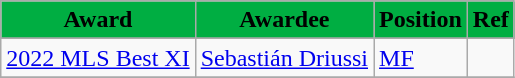<table class="wikitable">
<tr style="background:#cccccc;">
<th style="background:#00AE42; color:#000000">Award</th>
<th style="background:#00AE42; color:#000000">Awardee</th>
<th style="background:#00AE42; color:#000000">Position</th>
<th style="background:#00AE42; color:#000000">Ref</th>
</tr>
<tr>
</tr>
<tr>
<td><a href='#'>2022 MLS Best XI</a></td>
<td> <a href='#'>Sebastián Driussi</a></td>
<td><a href='#'>MF</a></td>
<td style="text-align: center;"></td>
</tr>
<tr>
</tr>
</table>
